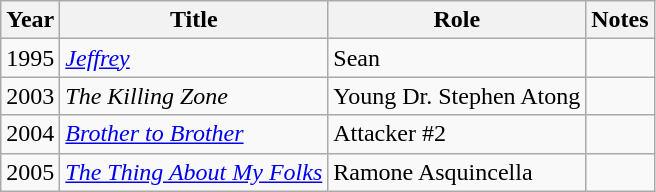<table class="wikitable sortable">
<tr>
<th>Year</th>
<th>Title</th>
<th>Role</th>
<th>Notes</th>
</tr>
<tr>
<td>1995</td>
<td><a href='#'><em>Jeffrey</em></a></td>
<td>Sean</td>
<td></td>
</tr>
<tr>
<td>2003</td>
<td><em>The Killing Zone</em></td>
<td>Young Dr. Stephen Atong</td>
<td></td>
</tr>
<tr>
<td>2004</td>
<td><a href='#'><em>Brother to Brother</em></a></td>
<td>Attacker #2</td>
<td></td>
</tr>
<tr>
<td>2005</td>
<td><em><a href='#'>The Thing About My Folks</a></em></td>
<td>Ramone Asquincella</td>
<td></td>
</tr>
</table>
